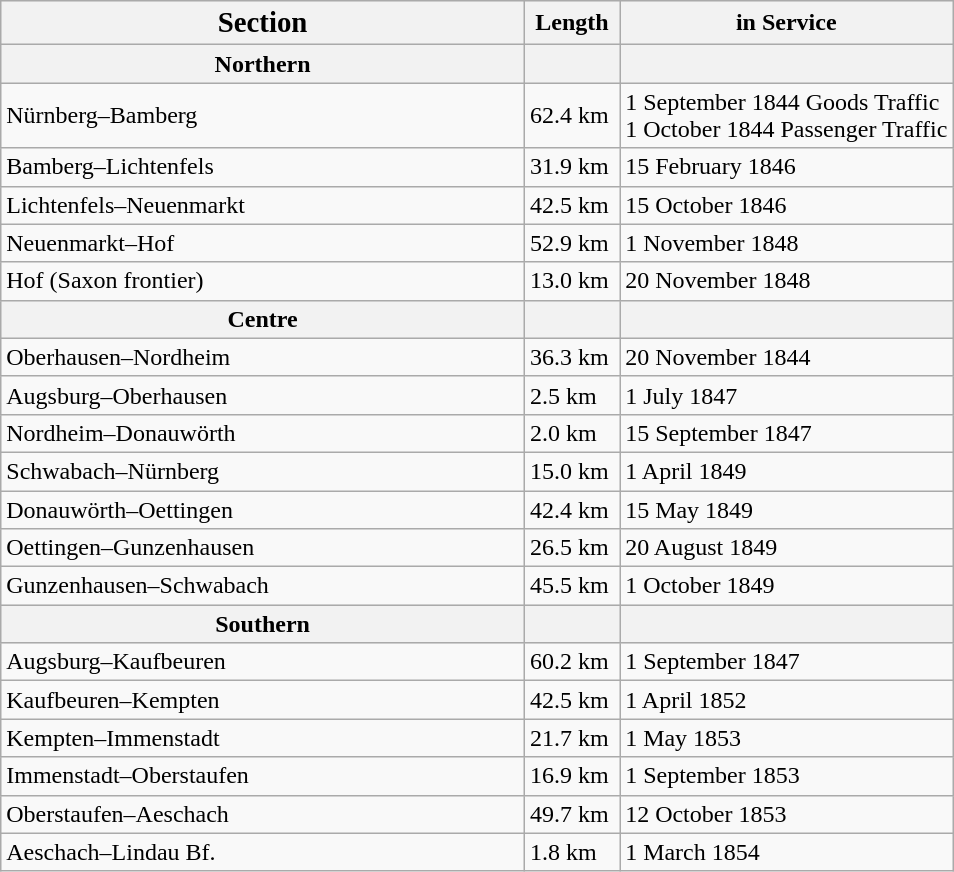<table class="wikitable">
<tr style="background:#efefef;">
<th style="width:55%;"><big> Section</big></th>
<th style="width:10%;">Length</th>
<th style="width:35%;">in Service</th>
</tr>
<tr style="background:#efefef;">
<th style="width:35%;">Northern</th>
<th style="width:10%;"></th>
<th style="width:35%;"></th>
</tr>
<tr>
<td>Nürnberg–Bamberg</td>
<td>62.4 km</td>
<td>1 September 1844 Goods Traffic<br>1 October 1844 Passenger Traffic</td>
</tr>
<tr>
<td>Bamberg–Lichtenfels</td>
<td>31.9 km</td>
<td>15 February 1846</td>
</tr>
<tr>
<td>Lichtenfels–Neuenmarkt</td>
<td>42.5 km</td>
<td>15 October 1846</td>
</tr>
<tr>
<td>Neuenmarkt–Hof</td>
<td>52.9 km</td>
<td>1 November 1848</td>
</tr>
<tr>
<td>Hof (Saxon frontier)</td>
<td>13.0 km</td>
<td>20 November 1848</td>
</tr>
<tr style="background:#efefef;">
<th style="width:35%;">Centre</th>
<th style="width:10%;"></th>
<th style="width:35%;"></th>
</tr>
<tr>
<td>Oberhausen–Nordheim</td>
<td>36.3 km</td>
<td>20 November 1844</td>
</tr>
<tr>
<td>Augsburg–Oberhausen</td>
<td>2.5 km</td>
<td>1 July 1847</td>
</tr>
<tr>
<td>Nordheim–Donauwörth</td>
<td>2.0 km</td>
<td>15 September 1847</td>
</tr>
<tr>
<td>Schwabach–Nürnberg</td>
<td>15.0 km</td>
<td>1 April 1849</td>
</tr>
<tr>
<td>Donauwörth–Oettingen</td>
<td>42.4 km</td>
<td>15 May 1849</td>
</tr>
<tr>
<td>Oettingen–Gunzenhausen</td>
<td>26.5 km</td>
<td>20 August 1849</td>
</tr>
<tr>
<td>Gunzenhausen–Schwabach</td>
<td>45.5 km</td>
<td>1 October 1849</td>
</tr>
<tr style="background:#efefef;">
<th style="width:35%;">Southern</th>
<th style="width:10%;"></th>
<th style="width:35%;"></th>
</tr>
<tr>
<td>Augsburg–Kaufbeuren</td>
<td>60.2 km</td>
<td>1 September 1847</td>
</tr>
<tr>
<td>Kaufbeuren–Kempten</td>
<td>42.5 km</td>
<td>1 April 1852</td>
</tr>
<tr>
<td>Kempten–Immenstadt</td>
<td>21.7 km</td>
<td>1 May 1853</td>
</tr>
<tr>
<td>Immenstadt–Oberstaufen</td>
<td>16.9 km</td>
<td>1 September 1853</td>
</tr>
<tr>
<td>Oberstaufen–Aeschach</td>
<td>49.7 km</td>
<td>12 October 1853</td>
</tr>
<tr>
<td>Aeschach–Lindau Bf.</td>
<td>1.8 km</td>
<td>1 March 1854</td>
</tr>
</table>
